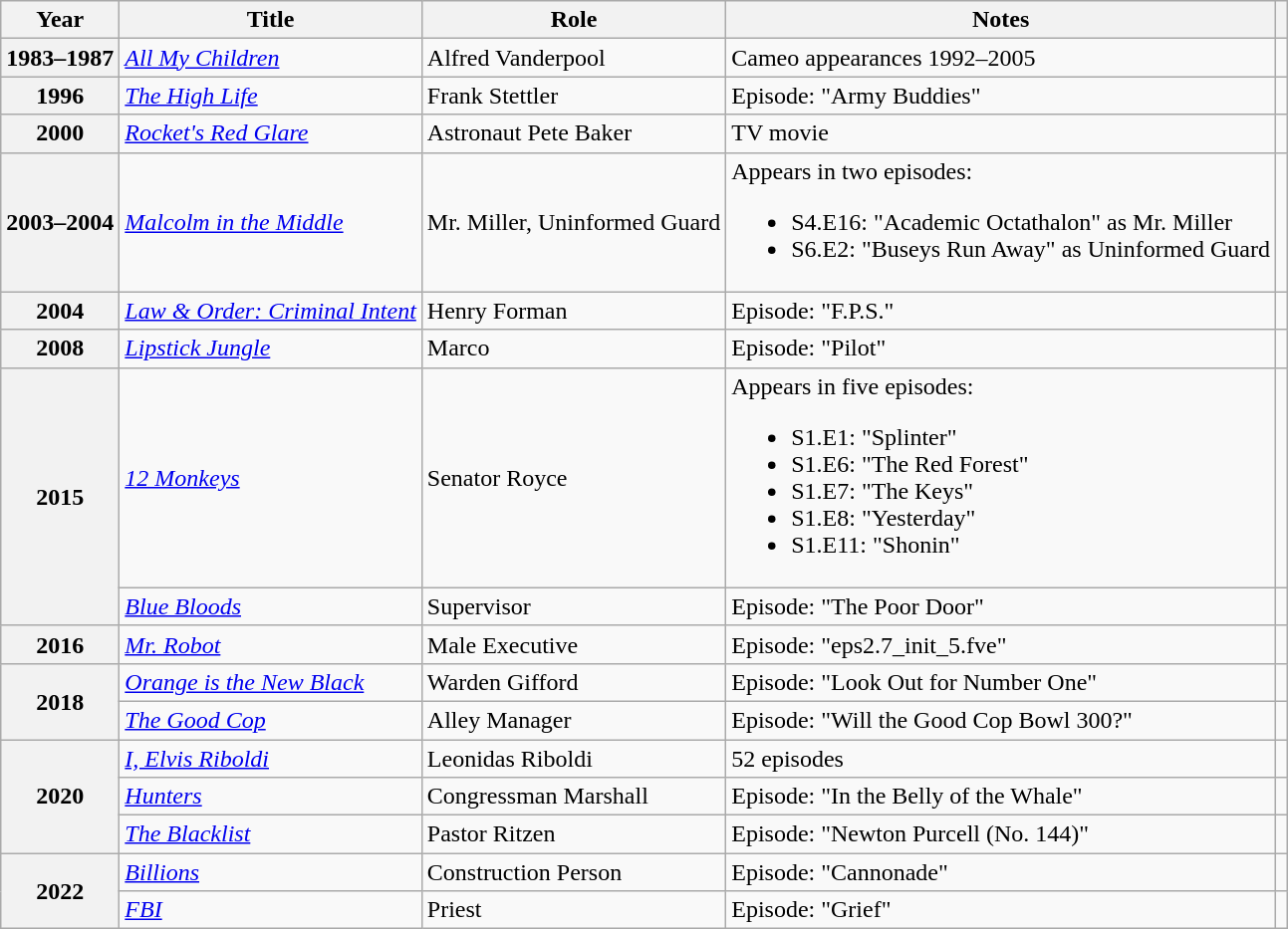<table class="wikitable sortable plainrowheaders">
<tr>
<th scope="col">Year</th>
<th scope="col">Title</th>
<th scope="col">Role</th>
<th scope="col" class="unsortable">Notes</th>
<th scope="col" class="unsortable"></th>
</tr>
<tr>
<th scope="row">1983–1987</th>
<td><em><a href='#'>All My Children</a></em></td>
<td>Alfred Vanderpool</td>
<td>Cameo appearances 1992–2005</td>
<td></td>
</tr>
<tr>
<th scope="row">1996</th>
<td data-sort-value="High Life"><em><a href='#'>The High Life</a></em></td>
<td>Frank Stettler</td>
<td>Episode: "Army Buddies"</td>
<td></td>
</tr>
<tr>
<th scope="row">2000</th>
<td><em><a href='#'>Rocket's Red Glare</a></em></td>
<td>Astronaut Pete Baker</td>
<td>TV movie</td>
<td></td>
</tr>
<tr>
<th scope="row">2003–2004</th>
<td><em><a href='#'>Malcolm in the Middle</a></em></td>
<td>Mr. Miller, Uninformed Guard</td>
<td>Appears in two episodes:<br><ul><li>S4.E16: "Academic Octathalon" as Mr. Miller</li><li>S6.E2: "Buseys Run Away" as Uninformed Guard</li></ul></td>
<td></td>
</tr>
<tr>
<th scope="row">2004</th>
<td><em><a href='#'>Law & Order: Criminal Intent</a></em></td>
<td>Henry Forman</td>
<td>Episode: "F.P.S."</td>
<td></td>
</tr>
<tr>
<th scope="row">2008</th>
<td><em><a href='#'>Lipstick Jungle</a></em></td>
<td>Marco</td>
<td>Episode: "Pilot"</td>
<td></td>
</tr>
<tr>
<th scope="row" rowspan="2">2015</th>
<td><em><a href='#'>12 Monkeys</a></em></td>
<td>Senator Royce</td>
<td>Appears in five episodes:<br><ul><li>S1.E1: "Splinter"</li><li>S1.E6: "The Red Forest"</li><li>S1.E7: "The Keys"</li><li>S1.E8: "Yesterday"</li><li>S1.E11: "Shonin"</li></ul></td>
<td></td>
</tr>
<tr>
<td><em><a href='#'>Blue Bloods</a></em></td>
<td>Supervisor</td>
<td>Episode: "The Poor Door"</td>
<td></td>
</tr>
<tr>
<th scope="row">2016</th>
<td><em><a href='#'>Mr. Robot</a></em></td>
<td>Male Executive</td>
<td>Episode: "eps2.7_init_5.fve"</td>
<td></td>
</tr>
<tr>
<th scope="row" rowspan="2">2018</th>
<td><em><a href='#'>Orange is the New Black</a></em></td>
<td>Warden Gifford</td>
<td>Episode: "Look Out for Number One"</td>
<td></td>
</tr>
<tr>
<td data-sort-value="Good Cop"><em><a href='#'>The Good Cop</a></em></td>
<td>Alley Manager</td>
<td>Episode: "Will the Good Cop Bowl 300?"</td>
<td></td>
</tr>
<tr>
<th scope="row" rowspan="3">2020</th>
<td><em><a href='#'>I, Elvis Riboldi</a></em></td>
<td>Leonidas Riboldi</td>
<td>52 episodes</td>
<td></td>
</tr>
<tr>
<td><em><a href='#'>Hunters</a></em></td>
<td>Congressman Marshall</td>
<td>Episode: "In the Belly of the Whale"</td>
<td></td>
</tr>
<tr>
<td data-sort-value="Blacklist"><em><a href='#'>The Blacklist</a></em></td>
<td>Pastor Ritzen</td>
<td>Episode: "Newton Purcell (No. 144)"</td>
<td></td>
</tr>
<tr>
<th scope="row" rowspan="2">2022</th>
<td><em><a href='#'>Billions</a></em></td>
<td>Construction Person</td>
<td>Episode: "Cannonade"</td>
<td></td>
</tr>
<tr>
<td><em><a href='#'>FBI</a></em></td>
<td>Priest</td>
<td>Episode: "Grief"</td>
</tr>
</table>
